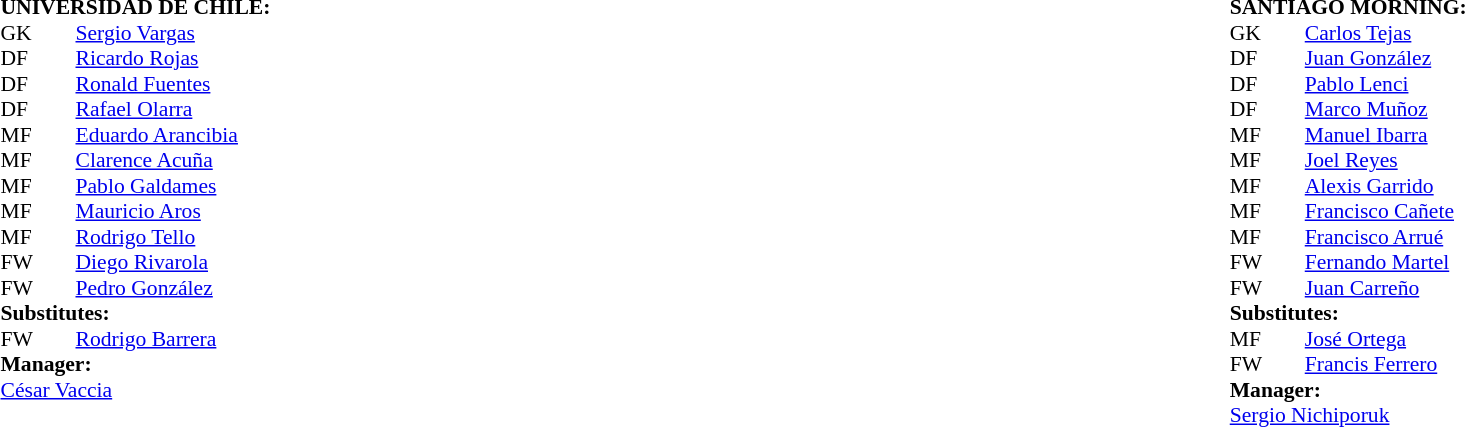<table width="100%">
<tr>
<td valign="top" width="50%"><br><table style="font-size: 90%" cellspacing="0" cellpadding="0">
<tr>
<td colspan="4"><strong>UNIVERSIDAD DE CHILE:</strong></td>
</tr>
<tr>
<th width="25"></th>
<th width="25"></th>
<th width="200"></th>
<th></th>
</tr>
<tr>
<td>GK</td>
<td><strong></strong></td>
<td> <a href='#'>Sergio Vargas</a></td>
</tr>
<tr>
<td>DF</td>
<td><strong></strong></td>
<td> <a href='#'>Ricardo Rojas</a></td>
<td></td>
</tr>
<tr>
<td>DF</td>
<td><strong></strong></td>
<td> <a href='#'>Ronald Fuentes</a></td>
</tr>
<tr>
<td>DF</td>
<td><strong></strong></td>
<td> <a href='#'>Rafael Olarra</a></td>
</tr>
<tr>
<td>MF</td>
<td><strong></strong></td>
<td> <a href='#'>Eduardo Arancibia</a></td>
</tr>
<tr>
<td>MF</td>
<td><strong></strong></td>
<td> <a href='#'>Clarence Acuña</a></td>
<td></td>
</tr>
<tr>
<td>MF</td>
<td><strong></strong></td>
<td> <a href='#'>Pablo Galdames</a></td>
</tr>
<tr>
<td>MF</td>
<td><strong></strong></td>
<td> <a href='#'>Mauricio Aros</a></td>
</tr>
<tr>
<td>MF</td>
<td><strong></strong></td>
<td> <a href='#'>Rodrigo Tello</a></td>
</tr>
<tr>
<td>FW</td>
<td><strong></strong></td>
<td> <a href='#'>Diego Rivarola</a></td>
<td></td>
<td></td>
</tr>
<tr>
<td>FW</td>
<td><strong></strong></td>
<td> <a href='#'>Pedro González</a></td>
</tr>
<tr>
<td colspan=4><strong>Substitutes:</strong></td>
</tr>
<tr>
<td>FW</td>
<td><strong></strong></td>
<td> <a href='#'>Rodrigo Barrera</a></td>
<td></td>
<td></td>
</tr>
<tr>
<td colspan=4><strong>Manager:</strong></td>
</tr>
<tr>
<td colspan="4"> <a href='#'>César Vaccia</a></td>
</tr>
</table>
</td>
<td valign="top" width="50%"><br><table style="font-size: 90%" cellspacing="0" cellpadding="0" align="center">
<tr>
<td colspan="4"><strong>SANTIAGO MORNING:</strong></td>
</tr>
<tr>
<th width="25"></th>
<th width="25"></th>
<th width="200"></th>
<th></th>
</tr>
<tr>
<td>GK</td>
<td><strong></strong></td>
<td> <a href='#'>Carlos Tejas</a></td>
</tr>
<tr>
<td>DF</td>
<td><strong></strong></td>
<td> <a href='#'>Juan González</a></td>
</tr>
<tr>
<td>DF</td>
<td><strong></strong></td>
<td> <a href='#'>Pablo Lenci</a></td>
</tr>
<tr>
<td>DF</td>
<td><strong></strong></td>
<td> <a href='#'>Marco Muñoz</a></td>
</tr>
<tr>
<td>MF</td>
<td><strong></strong></td>
<td> <a href='#'>Manuel Ibarra</a></td>
<td></td>
</tr>
<tr>
<td>MF</td>
<td><strong></strong></td>
<td> <a href='#'>Joel Reyes</a></td>
<td></td>
<td></td>
</tr>
<tr>
<td>MF</td>
<td><strong></strong></td>
<td> <a href='#'>Alexis Garrido</a></td>
<td></td>
</tr>
<tr>
<td>MF</td>
<td><strong></strong></td>
<td> <a href='#'>Francisco Cañete</a></td>
<td></td>
<td></td>
</tr>
<tr>
<td>MF</td>
<td><strong></strong></td>
<td> <a href='#'>Francisco Arrué</a></td>
<td></td>
<td></td>
</tr>
<tr>
<td>FW</td>
<td><strong></strong></td>
<td> <a href='#'>Fernando Martel</a></td>
<td></td>
<td></td>
</tr>
<tr>
<td>FW</td>
<td><strong></strong></td>
<td> <a href='#'>Juan Carreño</a></td>
</tr>
<tr>
<td colspan=4><strong>Substitutes:</strong></td>
</tr>
<tr>
<td>MF</td>
<td><strong></strong></td>
<td> <a href='#'>José Ortega</a></td>
<td></td>
<td></td>
</tr>
<tr>
<td>FW</td>
<td><strong></strong></td>
<td> <a href='#'>Francis Ferrero</a></td>
<td></td>
<td></td>
</tr>
<tr>
<td colspan=4><strong>Manager:</strong></td>
</tr>
<tr>
<td colspan="4"> <a href='#'>Sergio Nichiporuk</a></td>
</tr>
</table>
</td>
</tr>
</table>
